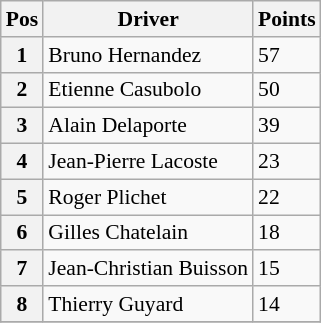<table class="wikitable" style="font-size: 90%">
<tr>
<th>Pos</th>
<th>Driver</th>
<th>Points</th>
</tr>
<tr>
<th>1</th>
<td>Bruno Hernandez</td>
<td>57</td>
</tr>
<tr>
<th>2</th>
<td>Etienne Casubolo</td>
<td>50</td>
</tr>
<tr>
<th>3</th>
<td>Alain Delaporte</td>
<td>39</td>
</tr>
<tr>
<th>4</th>
<td>Jean-Pierre Lacoste</td>
<td>23</td>
</tr>
<tr>
<th>5</th>
<td>Roger Plichet</td>
<td>22</td>
</tr>
<tr>
<th>6</th>
<td>Gilles Chatelain</td>
<td>18</td>
</tr>
<tr>
<th>7</th>
<td>Jean-Christian Buisson</td>
<td>15</td>
</tr>
<tr>
<th>8</th>
<td>Thierry Guyard</td>
<td>14</td>
</tr>
<tr>
</tr>
</table>
